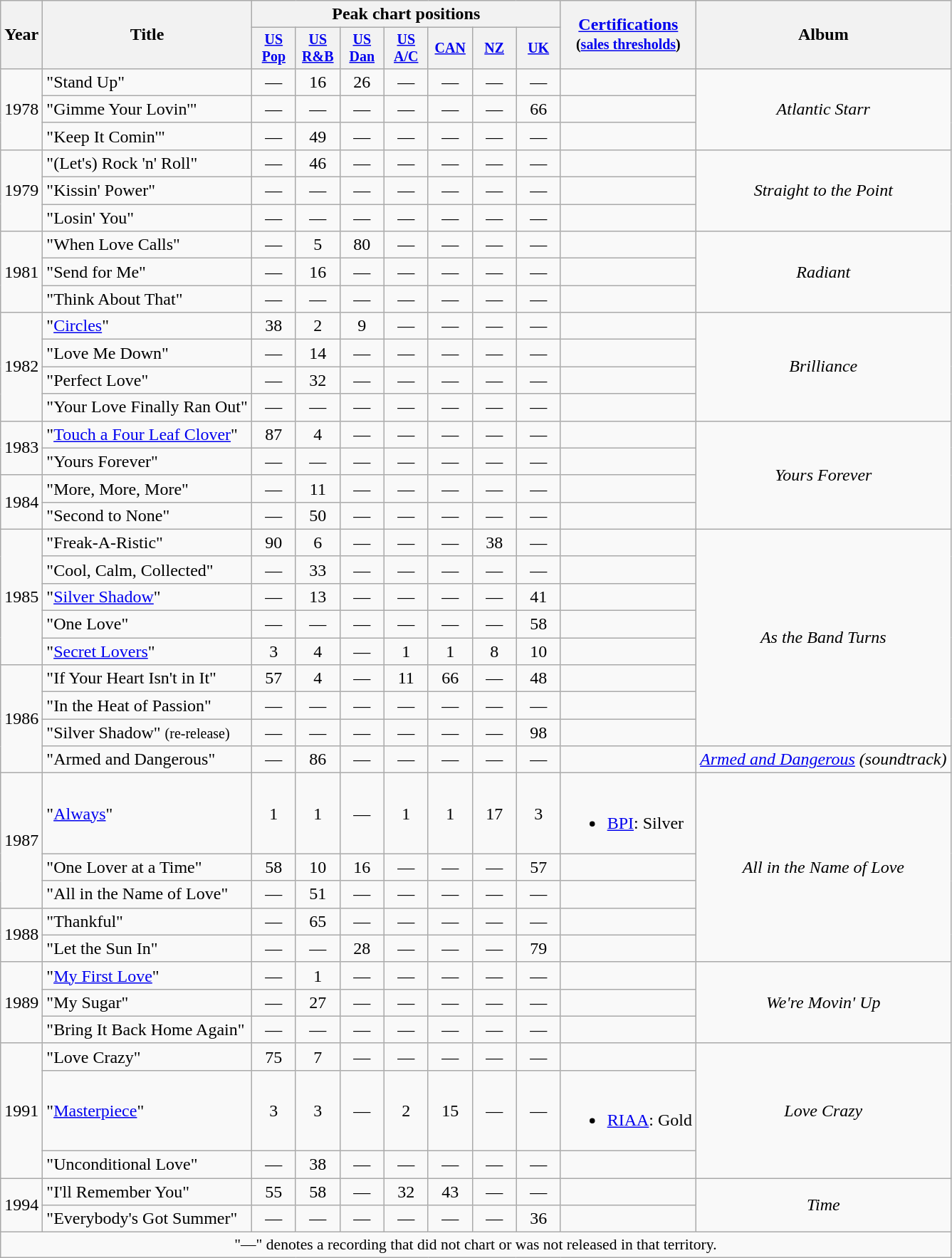<table class="wikitable" style="text-align:center;">
<tr>
<th rowspan="2">Year</th>
<th rowspan="2">Title</th>
<th colspan="7">Peak chart positions</th>
<th rowspan="2"><a href='#'>Certifications</a><br><small>(<a href='#'>sales thresholds</a>)</small></th>
<th rowspan="2">Album</th>
</tr>
<tr style="font-size:smaller;">
<th width="35"><a href='#'>US Pop</a><br></th>
<th width="35"><a href='#'>US<br>R&B</a><br></th>
<th width="35"><a href='#'>US<br>Dan</a><br></th>
<th width="35"><a href='#'>US<br>A/C</a><br></th>
<th width="35"><a href='#'>CAN</a><br></th>
<th width="35"><a href='#'>NZ</a><br></th>
<th width="35"><a href='#'>UK</a><br></th>
</tr>
<tr>
<td rowspan="3">1978</td>
<td align="left">"Stand Up"</td>
<td>—</td>
<td>16</td>
<td>26</td>
<td>—</td>
<td>—</td>
<td>—</td>
<td>—</td>
<td align=left></td>
<td align="center" rowspan="3"><em>Atlantic Starr</em></td>
</tr>
<tr>
<td align="left">"Gimme Your Lovin'"</td>
<td>—</td>
<td>—</td>
<td>—</td>
<td>—</td>
<td>—</td>
<td>—</td>
<td>66</td>
<td align=left></td>
</tr>
<tr>
<td align="left">"Keep It Comin'"</td>
<td>—</td>
<td>49</td>
<td>—</td>
<td>—</td>
<td>—</td>
<td>—</td>
<td>—</td>
<td align=left></td>
</tr>
<tr>
<td rowspan="3">1979</td>
<td align="left">"(Let's) Rock 'n' Roll"</td>
<td>—</td>
<td>46</td>
<td>—</td>
<td>—</td>
<td>—</td>
<td>—</td>
<td>—</td>
<td align=left></td>
<td align="center" rowspan="3"><em>Straight to the Point</em></td>
</tr>
<tr>
<td align="left">"Kissin' Power"</td>
<td>—</td>
<td>—</td>
<td>—</td>
<td>—</td>
<td>—</td>
<td>—</td>
<td>—</td>
<td align=left></td>
</tr>
<tr>
<td align="left">"Losin' You"</td>
<td>—</td>
<td>—</td>
<td>—</td>
<td>—</td>
<td>—</td>
<td>—</td>
<td>—</td>
<td align=left></td>
</tr>
<tr>
<td rowspan="3">1981</td>
<td align="left">"When Love Calls"</td>
<td>—</td>
<td>5</td>
<td>80</td>
<td>—</td>
<td>—</td>
<td>—</td>
<td>—</td>
<td align=left></td>
<td align="center" rowspan="3"><em>Radiant</em></td>
</tr>
<tr>
<td align="left">"Send for Me"</td>
<td>—</td>
<td>16</td>
<td>—</td>
<td>—</td>
<td>—</td>
<td>—</td>
<td>—</td>
<td align=left></td>
</tr>
<tr>
<td align="left">"Think About That"</td>
<td>—</td>
<td>—</td>
<td>—</td>
<td>—</td>
<td>—</td>
<td>—</td>
<td>—</td>
<td align=left></td>
</tr>
<tr>
<td rowspan="4">1982</td>
<td align="left">"<a href='#'>Circles</a>"</td>
<td>38</td>
<td>2</td>
<td>9</td>
<td>—</td>
<td>—</td>
<td>—</td>
<td>—</td>
<td align=left></td>
<td align="center" rowspan="4"><em>Brilliance</em></td>
</tr>
<tr>
<td align="left">"Love Me Down"</td>
<td>—</td>
<td>14</td>
<td>—</td>
<td>—</td>
<td>—</td>
<td>—</td>
<td>—</td>
<td align=left></td>
</tr>
<tr>
<td align="left">"Perfect Love"</td>
<td>—</td>
<td>32</td>
<td>—</td>
<td>—</td>
<td>—</td>
<td>—</td>
<td>—</td>
<td align=left></td>
</tr>
<tr>
<td align="left">"Your Love Finally Ran Out"</td>
<td>—</td>
<td>—</td>
<td>—</td>
<td>—</td>
<td>—</td>
<td>—</td>
<td>—</td>
<td align=left></td>
</tr>
<tr>
<td rowspan="2">1983</td>
<td align="left">"<a href='#'>Touch a Four Leaf Clover</a>"</td>
<td>87</td>
<td>4</td>
<td>—</td>
<td>—</td>
<td>—</td>
<td>—</td>
<td>—</td>
<td align=left></td>
<td align="center" rowspan="4"><em>Yours Forever</em></td>
</tr>
<tr>
<td align="left">"Yours Forever"</td>
<td>—</td>
<td>—</td>
<td>—</td>
<td>—</td>
<td>—</td>
<td>—</td>
<td>—</td>
<td align=left></td>
</tr>
<tr>
<td rowspan="2">1984</td>
<td align="left">"More, More, More"</td>
<td>—</td>
<td>11</td>
<td>—</td>
<td>—</td>
<td>—</td>
<td>—</td>
<td>—</td>
<td align=left></td>
</tr>
<tr>
<td align="left">"Second to None"</td>
<td>—</td>
<td>50</td>
<td>—</td>
<td>—</td>
<td>—</td>
<td>—</td>
<td>—</td>
<td align=left></td>
</tr>
<tr>
<td rowspan="5">1985</td>
<td align="left">"Freak-A-Ristic"</td>
<td>90</td>
<td>6</td>
<td>—</td>
<td>—</td>
<td>—</td>
<td>38</td>
<td>—</td>
<td align=left></td>
<td align="center" rowspan="8"><em>As the Band Turns</em></td>
</tr>
<tr>
<td align="left">"Cool, Calm, Collected"</td>
<td>—</td>
<td>33</td>
<td>—</td>
<td>—</td>
<td>—</td>
<td>—</td>
<td>—</td>
<td align=left></td>
</tr>
<tr>
<td align="left">"<a href='#'>Silver Shadow</a>"</td>
<td>—</td>
<td>13</td>
<td>—</td>
<td>—</td>
<td>—</td>
<td>—</td>
<td>41</td>
<td align=left></td>
</tr>
<tr>
<td align="left">"One Love"</td>
<td>—</td>
<td>—</td>
<td>—</td>
<td>—</td>
<td>—</td>
<td>—</td>
<td>58</td>
<td align=left></td>
</tr>
<tr>
<td align="left">"<a href='#'>Secret Lovers</a>"</td>
<td>3</td>
<td>4</td>
<td>—</td>
<td>1</td>
<td>1</td>
<td>8</td>
<td>10</td>
<td align=left></td>
</tr>
<tr>
<td rowspan="4">1986</td>
<td align="left">"If Your Heart Isn't in It"</td>
<td>57</td>
<td>4</td>
<td>—</td>
<td>11</td>
<td>66</td>
<td>—</td>
<td>48</td>
<td align=left></td>
</tr>
<tr>
<td align="left">"In the Heat of Passion"</td>
<td>—</td>
<td>—</td>
<td>—</td>
<td>—</td>
<td>—</td>
<td>—</td>
<td>—</td>
<td align=left></td>
</tr>
<tr>
<td align="left">"Silver Shadow" <small>(re-release)</small></td>
<td>—</td>
<td>—</td>
<td>—</td>
<td>—</td>
<td>—</td>
<td>—</td>
<td>98</td>
<td align=left></td>
</tr>
<tr>
<td align="left">"Armed and Dangerous"</td>
<td>—</td>
<td>86</td>
<td>—</td>
<td>—</td>
<td>—</td>
<td>—</td>
<td>—</td>
<td align=left></td>
<td align="center" rowspan="1"><em><a href='#'>Armed and Dangerous</a> (soundtrack)</em></td>
</tr>
<tr>
<td rowspan="3">1987</td>
<td align="left">"<a href='#'>Always</a>"</td>
<td>1</td>
<td>1</td>
<td>—</td>
<td>1</td>
<td>1</td>
<td>17</td>
<td>3</td>
<td align=left><br><ul><li><a href='#'>BPI</a>: Silver</li></ul></td>
<td align="center" rowspan="5"><em>All in the Name of Love</em></td>
</tr>
<tr>
<td align="left">"One Lover at a Time"</td>
<td>58</td>
<td>10</td>
<td>16</td>
<td>—</td>
<td>—</td>
<td>—</td>
<td>57</td>
<td align=left></td>
</tr>
<tr>
<td align="left">"All in the Name of Love"</td>
<td>—</td>
<td>51</td>
<td>—</td>
<td>—</td>
<td>—</td>
<td>—</td>
<td>—</td>
<td align=left></td>
</tr>
<tr>
<td rowspan="2">1988</td>
<td align="left">"Thankful"</td>
<td>—</td>
<td>65</td>
<td>—</td>
<td>—</td>
<td>—</td>
<td>—</td>
<td>—</td>
<td align=left></td>
</tr>
<tr>
<td align="left">"Let the Sun In"</td>
<td>—</td>
<td>—</td>
<td>28</td>
<td>—</td>
<td>—</td>
<td>—</td>
<td>79</td>
<td align=left></td>
</tr>
<tr>
<td rowspan="3">1989</td>
<td align="left">"<a href='#'>My First Love</a>"</td>
<td>—</td>
<td>1</td>
<td>—</td>
<td>—</td>
<td>—</td>
<td>—</td>
<td>—</td>
<td align=left></td>
<td align="center" rowspan="3"><em>We're Movin' Up</em></td>
</tr>
<tr>
<td align="left">"My Sugar"</td>
<td>—</td>
<td>27</td>
<td>—</td>
<td>—</td>
<td>—</td>
<td>—</td>
<td>—</td>
<td align=left></td>
</tr>
<tr>
<td align="left">"Bring It Back Home Again"</td>
<td>—</td>
<td>—</td>
<td>—</td>
<td>—</td>
<td>—</td>
<td>—</td>
<td>—</td>
<td align=left></td>
</tr>
<tr>
<td rowspan="3">1991</td>
<td align="left">"Love Crazy"</td>
<td>75</td>
<td>7</td>
<td>—</td>
<td>—</td>
<td>—</td>
<td>—</td>
<td>—</td>
<td align=left></td>
<td align="center" rowspan="3"><em>Love Crazy</em></td>
</tr>
<tr>
<td align="left">"<a href='#'>Masterpiece</a>"</td>
<td>3</td>
<td>3</td>
<td>—</td>
<td>2</td>
<td>15</td>
<td>—</td>
<td>—</td>
<td align=left><br><ul><li><a href='#'>RIAA</a>: Gold</li></ul></td>
</tr>
<tr>
<td align="left">"Unconditional Love"</td>
<td>—</td>
<td>38</td>
<td>—</td>
<td>—</td>
<td>—</td>
<td>—</td>
<td>—</td>
<td align=left></td>
</tr>
<tr>
<td rowspan="2">1994</td>
<td align="left">"I'll Remember You"</td>
<td>55</td>
<td>58</td>
<td>—</td>
<td>32</td>
<td>43</td>
<td>—</td>
<td>—</td>
<td align=left></td>
<td align="center" rowspan="2"><em>Time</em></td>
</tr>
<tr>
<td align="left">"Everybody's Got Summer"</td>
<td>—</td>
<td>—</td>
<td>—</td>
<td>—</td>
<td>—</td>
<td>—</td>
<td>36</td>
<td align=left></td>
</tr>
<tr>
<td colspan="15" style="font-size:90%">"—" denotes a recording that did not chart or was not released in that territory.</td>
</tr>
</table>
